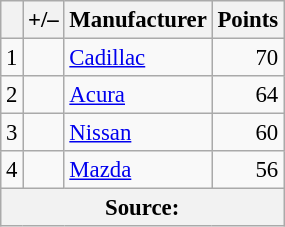<table class="wikitable" style="font-size: 95%;">
<tr>
<th scope="col"></th>
<th scope="col">+/–</th>
<th scope="col">Manufacturer</th>
<th scope="col">Points</th>
</tr>
<tr>
<td align=center>1</td>
<td align="left"></td>
<td> <a href='#'>Cadillac</a></td>
<td align=right>70</td>
</tr>
<tr>
<td align=center>2</td>
<td align="left"></td>
<td> <a href='#'>Acura</a></td>
<td align=right>64</td>
</tr>
<tr>
<td align=center>3</td>
<td align="left"></td>
<td> <a href='#'>Nissan</a></td>
<td align=right>60</td>
</tr>
<tr>
<td align=center>4</td>
<td align="left"></td>
<td> <a href='#'>Mazda</a></td>
<td align=right>56</td>
</tr>
<tr>
<th colspan=5>Source:</th>
</tr>
</table>
